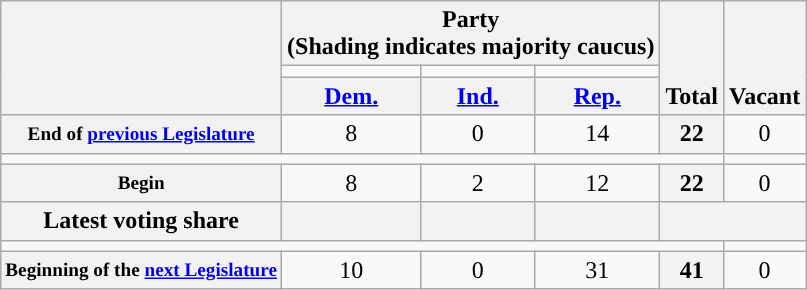<table class=wikitable style="text-align:center">
<tr style="vertical-align:bottom;">
<th rowspan=3></th>
<th colspan=3>Party <div>(Shading indicates majority caucus)</div></th>
<th rowspan=3>Total</th>
<th rowspan=3>Vacant</th>
</tr>
<tr style="height:5px">
<td style="background-color:"></td>
<td style="background-color:"></td>
<td style="background-color:"></td>
</tr>
<tr>
<th><a href='#'>Dem.</a></th>
<th><a href='#'>Ind.</a></th>
<th><a href='#'>Rep.</a></th>
</tr>
<tr>
<th style="white-space:nowrap; font-size:80%;">End of <a href='#'>previous Legislature</a></th>
<td>8</td>
<td>0</td>
<td>14</td>
<th>22</th>
<td>0</td>
</tr>
<tr>
<td colspan=5></td>
</tr>
<tr>
<th style="font-size:80%">Begin</th>
<td>8</td>
<td>2</td>
<td>12</td>
<th>22</th>
<td>0</td>
</tr>
<tr>
<th>Latest voting share</th>
<th></th>
<th></th>
<th></th>
<th colspan=2></th>
</tr>
<tr>
<td colspan=5></td>
</tr>
<tr>
<th style="white-space:nowrap; font-size:80%;">Beginning of the <a href='#'>next Legislature</a></th>
<td>10</td>
<td>0</td>
<td>31</td>
<th>41</th>
<td>0</td>
</tr>
</table>
